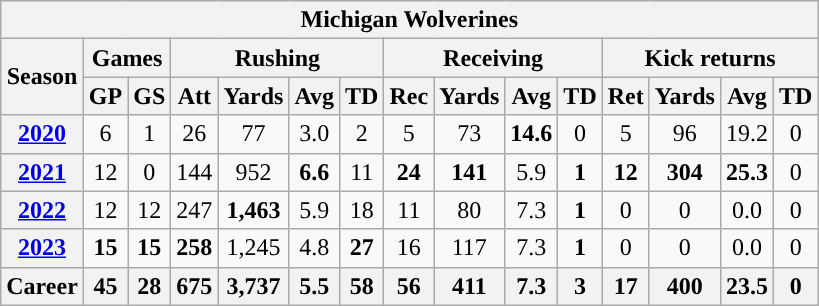<table class="wikitable" style="text-align:center;">
<tr>
<th colspan="16">Michigan Wolverines</th>
</tr>
<tr>
<th rowspan="2">Season</th>
<th colspan="2">Games</th>
<th colspan="4">Rushing</th>
<th colspan="4">Receiving</th>
<th colspan="4">Kick returns</th>
</tr>
<tr>
<th>GP</th>
<th>GS</th>
<th>Att</th>
<th>Yards</th>
<th>Avg</th>
<th>TD</th>
<th>Rec</th>
<th>Yards</th>
<th>Avg</th>
<th>TD</th>
<th>Ret</th>
<th>Yards</th>
<th>Avg</th>
<th>TD</th>
</tr>
<tr>
<th><a href='#'>2020</a></th>
<td>6</td>
<td>1</td>
<td>26</td>
<td>77</td>
<td>3.0</td>
<td>2</td>
<td>5</td>
<td>73</td>
<td><strong>14.6</strong></td>
<td>0</td>
<td>5</td>
<td>96</td>
<td>19.2</td>
<td>0</td>
</tr>
<tr>
<th><a href='#'>2021</a></th>
<td>12</td>
<td>0</td>
<td>144</td>
<td>952</td>
<td><strong>6.6</strong></td>
<td>11</td>
<td><strong>24</strong></td>
<td><strong>141</strong></td>
<td>5.9</td>
<td><strong>1</strong></td>
<td><strong>12</strong></td>
<td><strong>304</strong></td>
<td><strong>25.3</strong></td>
<td>0</td>
</tr>
<tr>
<th><a href='#'>2022</a></th>
<td>12</td>
<td>12</td>
<td>247</td>
<td><strong>1,463</strong></td>
<td>5.9</td>
<td>18</td>
<td>11</td>
<td>80</td>
<td>7.3</td>
<td><strong>1</strong></td>
<td>0</td>
<td>0</td>
<td>0.0</td>
<td>0</td>
</tr>
<tr>
<th><a href='#'>2023</a></th>
<td><strong>15</strong></td>
<td><strong>15</strong></td>
<td><strong>258</strong></td>
<td>1,245</td>
<td>4.8</td>
<td><strong>27</strong></td>
<td>16</td>
<td>117</td>
<td>7.3</td>
<td><strong>1</strong></td>
<td>0</td>
<td>0</td>
<td>0.0</td>
<td>0</td>
</tr>
<tr>
<th>Career</th>
<th>45</th>
<th>28</th>
<th>675</th>
<th>3,737</th>
<th>5.5</th>
<th>58</th>
<th>56</th>
<th>411</th>
<th>7.3</th>
<th>3</th>
<th>17</th>
<th>400</th>
<th>23.5</th>
<th>0</th>
</tr>
</table>
